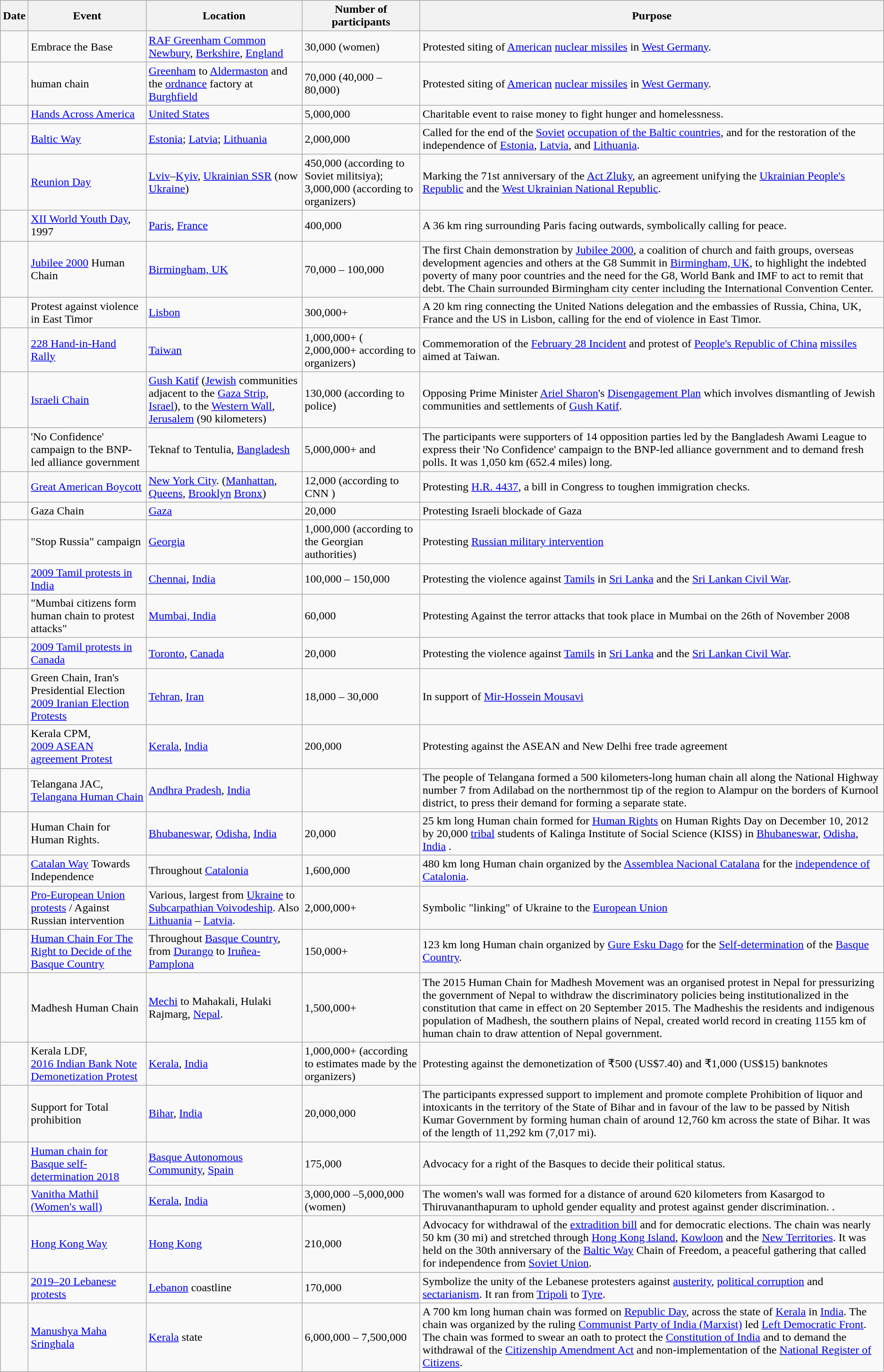<table class="wikitable sortable">
<tr>
<th>Date</th>
<th>Event</th>
<th>Location</th>
<th>Number of participants</th>
<th>Purpose</th>
</tr>
<tr>
<td></td>
<td>Embrace the Base</td>
<td><a href='#'>RAF Greenham Common</a> <a href='#'>Newbury</a>, <a href='#'>Berkshire</a>, <a href='#'>England</a></td>
<td>30,000 (women)</td>
<td>Protested siting of <a href='#'>American</a> <a href='#'>nuclear missiles</a> in <a href='#'>West Germany</a>.</td>
</tr>
<tr>
<td></td>
<td> human chain</td>
<td><a href='#'>Greenham</a> to <a href='#'>Aldermaston</a> and the <a href='#'>ordnance</a> factory at <a href='#'>Burghfield</a></td>
<td>70,000 (40,000 – 80,000)</td>
<td>Protested siting of <a href='#'>American</a> <a href='#'>nuclear missiles</a> in <a href='#'>West Germany</a>.</td>
</tr>
<tr>
<td></td>
<td><a href='#'>Hands Across America</a></td>
<td><a href='#'>United States</a></td>
<td>5,000,000</td>
<td>Charitable event to raise money to fight hunger and homelessness.</td>
</tr>
<tr>
<td></td>
<td><a href='#'>Baltic Way</a></td>
<td><a href='#'>Estonia</a>; <a href='#'>Latvia</a>; <a href='#'>Lithuania</a></td>
<td>2,000,000</td>
<td>Called for the end of the <a href='#'>Soviet</a> <a href='#'>occupation of the Baltic countries</a>, and for the restoration of the independence of <a href='#'>Estonia</a>, <a href='#'>Latvia</a>, and <a href='#'>Lithuania</a>. </td>
</tr>
<tr>
<td></td>
<td><a href='#'>Reunion Day</a></td>
<td><a href='#'>Lviv</a>–<a href='#'>Kyiv</a>, <a href='#'>Ukrainian SSR</a> (now <a href='#'>Ukraine</a>)</td>
<td>450,000 (according to Soviet militsiya); 3,000,000 (according to organizers)</td>
<td>Marking the 71st anniversary of the <a href='#'>Act Zluky</a>, an agreement unifying the <a href='#'>Ukrainian People's Republic</a> and the <a href='#'>West Ukrainian National Republic</a>.</td>
</tr>
<tr>
<td></td>
<td><a href='#'>XII World Youth Day</a>, 1997</td>
<td><a href='#'>Paris</a>, <a href='#'>France</a></td>
<td>400,000</td>
<td>A 36 km ring surrounding Paris facing outwards, symbolically calling for peace.</td>
</tr>
<tr>
<td></td>
<td><a href='#'>Jubilee 2000</a> Human Chain</td>
<td><a href='#'>Birmingham, UK</a></td>
<td>70,000 – 100,000</td>
<td>The first Chain demonstration by <a href='#'>Jubilee 2000</a>, a coalition of church and faith groups, overseas development agencies and others at the G8 Summit in <a href='#'>Birmingham, UK</a>, to highlight the indebted poverty of many poor countries and the need for the G8, World Bank and IMF to act to remit that debt. The Chain surrounded Birmingham city center including the International Convention Center.</td>
</tr>
<tr>
<td></td>
<td>Protest against violence in East Timor</td>
<td><a href='#'>Lisbon</a></td>
<td>300,000+</td>
<td>A 20 km ring connecting the United Nations delegation and the embassies of Russia, China, UK, France and the US in Lisbon, calling for the end of violence in East Timor.</td>
</tr>
<tr>
<td></td>
<td><a href='#'>228 Hand-in-Hand Rally</a></td>
<td><a href='#'>Taiwan</a></td>
<td>1,000,000+ ( 2,000,000+ according to organizers)</td>
<td>Commemoration of the <a href='#'>February 28 Incident</a> and protest of <a href='#'>People's Republic of China</a> <a href='#'>missiles</a> aimed at Taiwan.</td>
</tr>
<tr>
<td></td>
<td><a href='#'>Israeli Chain</a></td>
<td><a href='#'>Gush Katif</a> (<a href='#'>Jewish</a> communities adjacent to the <a href='#'>Gaza Strip</a>, <a href='#'>Israel</a>), to the <a href='#'>Western Wall</a>, <a href='#'>Jerusalem</a> (90 kilometers)</td>
<td>130,000 (according to police)</td>
<td>Opposing Prime Minister <a href='#'>Ariel Sharon</a>'s <a href='#'>Disengagement Plan</a> which involves dismantling of Jewish communities and settlements of <a href='#'>Gush Katif</a>.</td>
</tr>
<tr>
<td></td>
<td>'No Confidence' campaign to the BNP-led alliance government</td>
<td>Teknaf to Tentulia, <a href='#'>Bangladesh</a></td>
<td>5,000,000+ and</td>
<td>The participants were supporters of 14 opposition parties led by the Bangladesh Awami League to express their 'No Confidence' campaign to the BNP-led alliance government and to demand fresh polls. It was 1,050 km (652.4 miles) long.</td>
</tr>
<tr>
<td></td>
<td><a href='#'>Great American Boycott</a></td>
<td><a href='#'>New York City</a>.  (<a href='#'>Manhattan</a>, <a href='#'>Queens</a>, <a href='#'>Brooklyn</a> <a href='#'>Bronx</a>)</td>
<td>12,000 (according to CNN )</td>
<td>Protesting <a href='#'>H.R. 4437</a>, a bill in Congress to toughen immigration checks.</td>
</tr>
<tr>
<td></td>
<td>Gaza Chain</td>
<td><a href='#'>Gaza</a></td>
<td>20,000 </td>
<td>Protesting Israeli blockade of Gaza</td>
</tr>
<tr>
<td></td>
<td>"Stop Russia" campaign</td>
<td><a href='#'>Georgia</a></td>
<td>1,000,000 (according to the Georgian authorities)</td>
<td>Protesting <a href='#'>Russian military intervention</a></td>
</tr>
<tr>
<td></td>
<td><a href='#'>2009 Tamil protests in India</a></td>
<td><a href='#'>Chennai</a>, <a href='#'>India</a></td>
<td>100,000 – 150,000</td>
<td>Protesting the violence against <a href='#'>Tamils</a> in <a href='#'>Sri Lanka</a> and the <a href='#'>Sri Lankan Civil War</a>.</td>
</tr>
<tr>
<td></td>
<td>"Mumbai citizens form human chain to protest attacks"</td>
<td><a href='#'>Mumbai, India</a></td>
<td>60,000</td>
<td>Protesting Against the terror attacks that took place in Mumbai on the 26th of November 2008</td>
</tr>
<tr>
<td></td>
<td><a href='#'>2009 Tamil protests in Canada</a></td>
<td><a href='#'>Toronto</a>, <a href='#'>Canada</a></td>
<td>20,000</td>
<td>Protesting the violence against <a href='#'>Tamils</a> in <a href='#'>Sri Lanka</a> and the <a href='#'>Sri Lankan Civil War</a>.</td>
</tr>
<tr>
<td></td>
<td>Green Chain, Iran's Presidential Election<br><a href='#'>2009 Iranian Election Protests</a></td>
<td><a href='#'>Tehran</a>, <a href='#'>Iran</a></td>
<td>18,000 – 30,000</td>
<td>In support of <a href='#'>Mir-Hossein Mousavi</a></td>
</tr>
<tr>
<td></td>
<td>Kerala CPM, <br><a href='#'>2009 ASEAN agreement Protest</a></td>
<td><a href='#'>Kerala</a>, <a href='#'>India</a></td>
<td>200,000</td>
<td>Protesting against the ASEAN and New Delhi free trade agreement</td>
</tr>
<tr>
<td></td>
<td>Telangana JAC, <br><a href='#'>Telangana Human Chain</a></td>
<td><a href='#'>Andhra Pradesh</a>, <a href='#'>India</a></td>
<td></td>
<td>The people of Telangana formed a 500 kilometers-long human chain all along the National Highway number 7 from Adilabad on the northernmost tip of the region to Alampur on the borders of Kurnool district, to press their demand for forming a separate state.</td>
</tr>
<tr>
<td></td>
<td>Human Chain for Human Rights.</td>
<td><a href='#'>Bhubaneswar</a>, <a href='#'>Odisha</a>, <a href='#'>India</a></td>
<td>20,000</td>
<td>25 km long Human chain formed for <a href='#'>Human Rights</a> on Human Rights Day on December 10, 2012 by 20,000 <a href='#'>tribal</a> students of Kalinga Institute of Social Science (KISS) in <a href='#'>Bhubaneswar</a>, <a href='#'>Odisha</a>, <a href='#'>India</a> .</td>
</tr>
<tr>
<td></td>
<td><a href='#'>Catalan Way</a> Towards Independence</td>
<td>Throughout <a href='#'>Catalonia</a></td>
<td>1,600,000</td>
<td>480 km long Human chain organized by the <a href='#'>Assemblea Nacional Catalana</a> for the <a href='#'>independence of Catalonia</a>.</td>
</tr>
<tr>
<td></td>
<td><a href='#'>Pro-European Union protests</a> / Against Russian intervention</td>
<td>Various, largest from <a href='#'>Ukraine</a> to <a href='#'>Subcarpathian Voivodeship</a>. Also <a href='#'>Lithuania</a> – <a href='#'>Latvia</a>.</td>
<td>2,000,000+</td>
<td>Symbolic "linking" of Ukraine to the <a href='#'>European Union</a></td>
</tr>
<tr>
<td></td>
<td><a href='#'>Human Chain For The Right to Decide of the Basque Country</a></td>
<td>Throughout <a href='#'>Basque Country</a>, from <a href='#'>Durango</a> to <a href='#'>Iruñea-Pamplona</a></td>
<td>150,000+</td>
<td>123 km long Human chain organized by <a href='#'>Gure Esku Dago</a> for the <a href='#'>Self-determination</a> of the <a href='#'>Basque Country</a>.</td>
</tr>
<tr>
<td></td>
<td>Madhesh Human Chain</td>
<td><a href='#'>Mechi</a> to Mahakali, Hulaki Rajmarg, <a href='#'>Nepal</a>.</td>
<td>1,500,000+</td>
<td>The 2015 Human Chain for Madhesh Movement was an organised protest in Nepal for pressurizing the government of Nepal to withdraw the discriminatory policies being institutionalized in the constitution that came in effect on 20 September 2015. The Madheshis the residents and indigenous population of Madhesh, the southern plains of Nepal, created world record in creating 1155 km of human chain to draw attention of Nepal government.</td>
</tr>
<tr>
<td></td>
<td>Kerala LDF, <br><a href='#'>2016 Indian Bank Note Demonetization Protest</a></td>
<td><a href='#'>Kerala</a>, <a href='#'>India</a></td>
<td>1,000,000+ (according to estimates made by the organizers)</td>
<td>Protesting against the demonetization of ₹500 (US$7.40) and ₹1,000 (US$15) banknotes</td>
</tr>
<tr>
<td></td>
<td>Support for Total prohibition</td>
<td><a href='#'>Bihar</a>, <a href='#'>India</a></td>
<td>20,000,000</td>
<td>The participants expressed support to implement and promote complete Prohibition of liquor and intoxicants in the territory of the State of Bihar and in favour of the law to be passed by Nitish Kumar Government by forming human chain of around 12,760 km across the state of Bihar. It was of the length of 11,292 km (7,017 mi).</td>
</tr>
<tr>
<td></td>
<td><a href='#'>Human chain for Basque self-determination 2018</a></td>
<td><a href='#'>Basque Autonomous Community</a>, <a href='#'>Spain</a></td>
<td>175,000</td>
<td>Advocacy for a right of the Basques to decide their political status.</td>
</tr>
<tr>
<td></td>
<td><a href='#'>Vanitha Mathil (Women's wall)</a></td>
<td><a href='#'>Kerala</a>, <a href='#'>India</a></td>
<td>3,000,000 –5,000,000 (women)</td>
<td>The women's wall was formed for a distance of around 620 kilometers from Kasargod to Thiruvananthapuram to uphold gender equality and protest against gender discrimination. .</td>
</tr>
<tr>
<td></td>
<td><a href='#'>Hong Kong Way</a></td>
<td><a href='#'>Hong Kong</a></td>
<td>210,000</td>
<td>Advocacy for withdrawal of the <a href='#'>extradition bill</a> and for democratic elections. The chain was nearly 50 km (30 mi) and stretched through <a href='#'>Hong Kong Island</a>, <a href='#'>Kowloon</a> and the <a href='#'>New Territories</a>. It was held on the 30th anniversary of the <a href='#'>Baltic Way</a> Chain of Freedom, a peaceful gathering that called for independence from <a href='#'>Soviet Union</a>.</td>
</tr>
<tr>
<td></td>
<td><a href='#'>2019–20 Lebanese protests</a></td>
<td><a href='#'>Lebanon</a> coastline</td>
<td>170,000</td>
<td>Symbolize the unity of the Lebanese protesters against <a href='#'>austerity</a>, <a href='#'>political corruption</a> and <a href='#'>sectarianism</a>. It ran from <a href='#'>Tripoli</a> to <a href='#'>Tyre</a>.</td>
</tr>
<tr>
<td></td>
<td><a href='#'>Manushya Maha Sringhala</a></td>
<td><a href='#'>Kerala</a> state</td>
<td>6,000,000 – 7,500,000</td>
<td>A 700 km long human chain was formed on <a href='#'>Republic Day</a>, across the state of <a href='#'>Kerala</a> in <a href='#'>India</a>. The chain was organized by the ruling <a href='#'>Communist Party of India (Marxist)</a> led <a href='#'>Left Democratic Front</a>. The chain was formed to swear an oath to protect the <a href='#'>Constitution of India</a> and to demand the withdrawal of the <a href='#'>Citizenship Amendment Act</a> and non-implementation of the <a href='#'>National Register of Citizens</a>.</td>
</tr>
</table>
